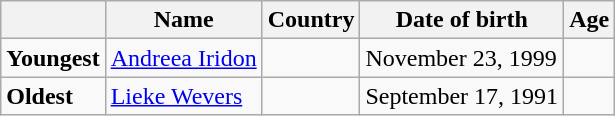<table class="wikitable">
<tr>
<th></th>
<th><strong>Name</strong></th>
<th><strong>Country</strong></th>
<th><strong>Date of birth</strong></th>
<th><strong>Age</strong></th>
</tr>
<tr>
<td><strong>Youngest</strong></td>
<td><a href='#'>Andreea Iridon</a></td>
<td></td>
<td>November 23, 1999</td>
<td></td>
</tr>
<tr>
<td><strong>Oldest</strong></td>
<td><a href='#'>Lieke Wevers</a></td>
<td></td>
<td>September 17, 1991</td>
<td></td>
</tr>
</table>
